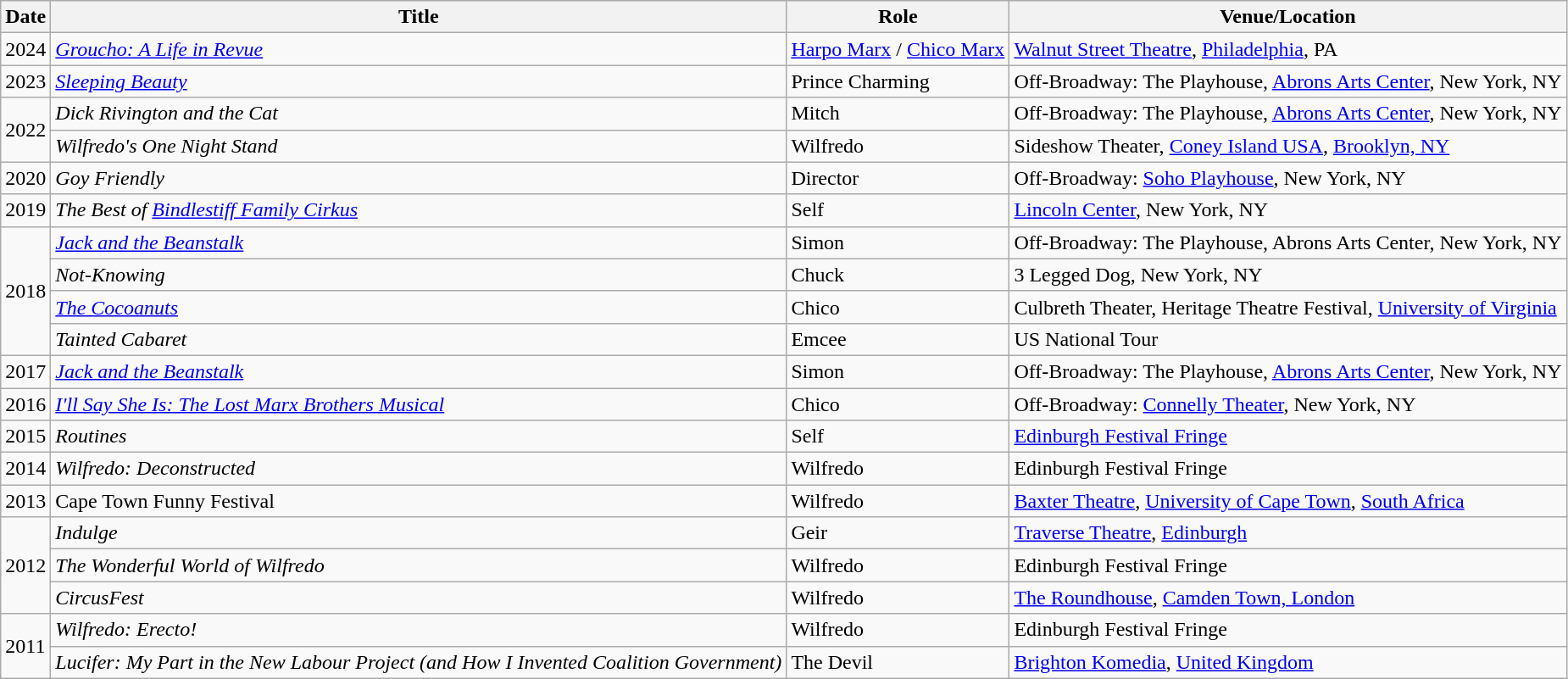<table class="wikitable sortable">
<tr>
<th>Date</th>
<th>Title</th>
<th>Role</th>
<th>Venue/Location</th>
</tr>
<tr>
<td>2024</td>
<td><em><a href='#'>Groucho: A Life in Revue</a></em></td>
<td><a href='#'>Harpo Marx</a> / <a href='#'>Chico Marx</a></td>
<td><a href='#'>Walnut Street Theatre</a>, <a href='#'>Philadelphia</a>, PA</td>
</tr>
<tr>
<td>2023</td>
<td><em><a href='#'>Sleeping Beauty</a></em></td>
<td>Prince Charming</td>
<td>Off-Broadway: The Playhouse, <a href='#'>Abrons Arts Center</a>, New York, NY</td>
</tr>
<tr>
<td rowspan="2">2022</td>
<td><em>Dick Rivington and the Cat</em></td>
<td>Mitch</td>
<td>Off-Broadway: The Playhouse,  <a href='#'>Abrons Arts Center</a>, New York, NY</td>
</tr>
<tr>
<td><em>Wilfredo's One Night Stand</em></td>
<td>Wilfredo</td>
<td>Sideshow Theater, <a href='#'>Coney Island USA</a>, <a href='#'>Brooklyn, NY</a></td>
</tr>
<tr>
<td>2020</td>
<td><em>Goy Friendly</em></td>
<td>Director</td>
<td>Off-Broadway: <a href='#'>Soho Playhouse</a>, New York, NY</td>
</tr>
<tr>
<td>2019</td>
<td><em>The Best of <a href='#'>Bindlestiff Family Cirkus</a></em></td>
<td>Self</td>
<td><a href='#'>Lincoln Center</a>, New York, NY</td>
</tr>
<tr>
<td rowspan="4">2018</td>
<td><em><a href='#'>Jack and the Beanstalk</a></em></td>
<td>Simon</td>
<td>Off-Broadway: The Playhouse, Abrons Arts Center, New York, NY</td>
</tr>
<tr>
<td><em>Not-Knowing</em></td>
<td>Chuck</td>
<td>3 Legged Dog, New York, NY</td>
</tr>
<tr>
<td><em><a href='#'>The Cocoanuts</a></em></td>
<td>Chico</td>
<td>Culbreth Theater, Heritage Theatre Festival, <a href='#'>University of Virginia</a></td>
</tr>
<tr>
<td><em>Tainted Cabaret</em></td>
<td>Emcee</td>
<td>US National Tour</td>
</tr>
<tr>
<td>2017</td>
<td><em><a href='#'>Jack and the Beanstalk</a></em></td>
<td>Simon</td>
<td>Off-Broadway: The Playhouse, <a href='#'>Abrons Arts Center</a>, New York, NY</td>
</tr>
<tr>
<td>2016</td>
<td><em><a href='#'>I'll Say She Is: The Lost Marx Brothers Musical</a></em></td>
<td>Chico</td>
<td>Off-Broadway: <a href='#'>Connelly Theater</a>, New York, NY</td>
</tr>
<tr>
<td>2015</td>
<td><em>Routines</em></td>
<td>Self</td>
<td><a href='#'>Edinburgh Festival Fringe</a></td>
</tr>
<tr>
<td>2014</td>
<td><em>Wilfredo: Deconstructed</em></td>
<td>Wilfredo</td>
<td>Edinburgh Festival Fringe</td>
</tr>
<tr>
<td>2013</td>
<td>Cape Town Funny Festival</td>
<td>Wilfredo</td>
<td><a href='#'>Baxter Theatre</a>, <a href='#'>University of Cape Town</a>, <a href='#'>South Africa</a></td>
</tr>
<tr>
<td rowspan="3">2012</td>
<td><em>Indulge</em></td>
<td>Geir</td>
<td><a href='#'>Traverse Theatre</a>, <a href='#'>Edinburgh</a></td>
</tr>
<tr>
<td><em>The Wonderful World of Wilfredo</em></td>
<td>Wilfredo</td>
<td>Edinburgh Festival Fringe</td>
</tr>
<tr>
<td><em>CircusFest</em></td>
<td>Wilfredo</td>
<td><a href='#'>The Roundhouse</a>, <a href='#'>Camden Town, London</a></td>
</tr>
<tr>
<td rowspan="2">2011</td>
<td><em>Wilfredo: Erecto!</em></td>
<td>Wilfredo</td>
<td>Edinburgh Festival Fringe</td>
</tr>
<tr>
<td><em>Lucifer: My Part in the New Labour Project (and How I Invented Coalition Government)</em></td>
<td>The Devil</td>
<td><a href='#'>Brighton Komedia</a>, <a href='#'>United Kingdom</a></td>
</tr>
</table>
